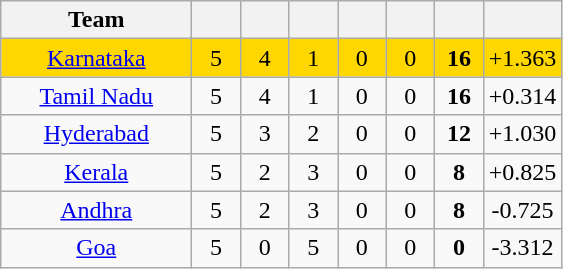<table class="wikitable"  style="text-align:center">
<tr>
<th style="width:120px">Team</th>
<th style="width:25px"></th>
<th style="width:25px"></th>
<th style="width:25px"></th>
<th style="width:25px"></th>
<th style="width:25px"></th>
<th style="width:25px"></th>
<th style="width:40px;"></th>
</tr>
<tr style="background-color:gold">
<td><a href='#'>Karnataka</a></td>
<td>5</td>
<td>4</td>
<td>1</td>
<td>0</td>
<td>0</td>
<td><strong>16</strong></td>
<td>+1.363</td>
</tr>
<tr>
<td><a href='#'>Tamil Nadu</a></td>
<td>5</td>
<td>4</td>
<td>1</td>
<td>0</td>
<td>0</td>
<td><strong>16</strong></td>
<td>+0.314</td>
</tr>
<tr>
<td><a href='#'>Hyderabad</a></td>
<td>5</td>
<td>3</td>
<td>2</td>
<td>0</td>
<td>0</td>
<td><strong>12</strong></td>
<td>+1.030</td>
</tr>
<tr>
<td><a href='#'>Kerala</a></td>
<td>5</td>
<td>2</td>
<td>3</td>
<td>0</td>
<td>0</td>
<td><strong>8</strong></td>
<td>+0.825</td>
</tr>
<tr>
<td><a href='#'>Andhra</a></td>
<td>5</td>
<td>2</td>
<td>3</td>
<td>0</td>
<td>0</td>
<td><strong>8</strong></td>
<td>-0.725</td>
</tr>
<tr>
<td><a href='#'>Goa</a></td>
<td>5</td>
<td>0</td>
<td>5</td>
<td>0</td>
<td>0</td>
<td><strong>0</strong></td>
<td>-3.312</td>
</tr>
</table>
